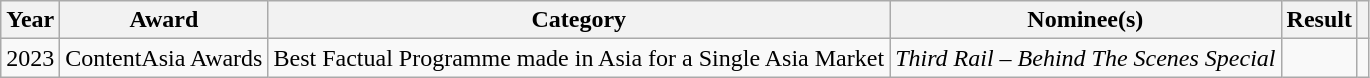<table class="wikitable sortable">
<tr>
<th>Year</th>
<th>Award</th>
<th>Category</th>
<th>Nominee(s)</th>
<th>Result</th>
<th></th>
</tr>
<tr>
<td>2023</td>
<td>ContentAsia Awards</td>
<td>Best Factual Programme made in Asia for a Single Asia Market</td>
<td><em>Third Rail – Behind The Scenes Special</em></td>
<td></td>
<td></td>
</tr>
</table>
